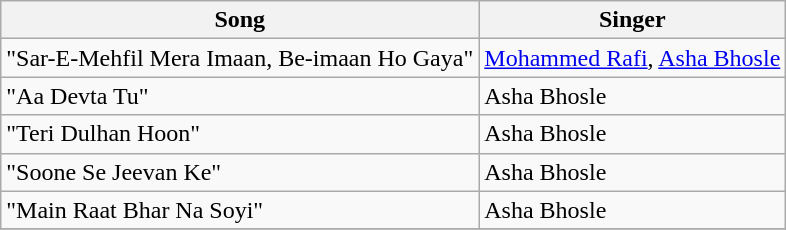<table class="wikitable">
<tr>
<th>Song</th>
<th>Singer</th>
</tr>
<tr>
<td>"Sar-E-Mehfil Mera Imaan, Be-imaan Ho Gaya"</td>
<td><a href='#'>Mohammed Rafi</a>, <a href='#'>Asha Bhosle</a></td>
</tr>
<tr>
<td>"Aa Devta Tu"</td>
<td>Asha Bhosle</td>
</tr>
<tr>
<td>"Teri Dulhan Hoon"</td>
<td>Asha Bhosle</td>
</tr>
<tr>
<td>"Soone Se Jeevan Ke"</td>
<td>Asha Bhosle</td>
</tr>
<tr>
<td>"Main Raat Bhar Na Soyi"</td>
<td>Asha Bhosle</td>
</tr>
<tr>
</tr>
</table>
